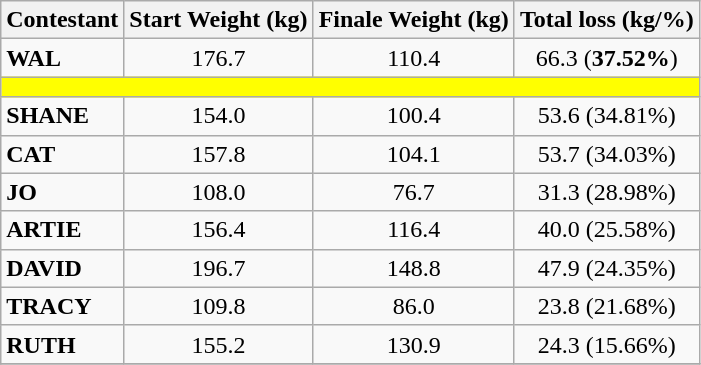<table class="wikitable" style="text-align:center">
<tr>
<th>Contestant</th>
<th>Start Weight (kg)</th>
<th>Finale Weight (kg)</th>
<th>Total loss (kg/%)</th>
</tr>
<tr>
<td align="left"><strong>WAL</strong></td>
<td>176.7</td>
<td>110.4</td>
<td>66.3 (<strong>37.52%</strong>)</td>
</tr>
<tr>
<td colspan=4 bgcolor="yellow" height="6"></td>
</tr>
<tr>
<td align="left"><strong>SHANE</strong></td>
<td>154.0</td>
<td>100.4</td>
<td>53.6 (34.81%)</td>
</tr>
<tr>
<td align="left"><strong>CAT</strong></td>
<td>157.8</td>
<td>104.1</td>
<td>53.7 (34.03%)</td>
</tr>
<tr>
<td align="left"><strong>JO</strong></td>
<td>108.0</td>
<td>76.7</td>
<td>31.3 (28.98%)</td>
</tr>
<tr>
<td align="left"><strong>ARTIE</strong></td>
<td>156.4</td>
<td>116.4</td>
<td>40.0 (25.58%)</td>
</tr>
<tr>
<td align="left"><strong>DAVID</strong></td>
<td>196.7</td>
<td>148.8</td>
<td>47.9 (24.35%)</td>
</tr>
<tr>
<td align="left"><strong>TRACY</strong></td>
<td>109.8</td>
<td>86.0</td>
<td>23.8 (21.68%)</td>
</tr>
<tr>
<td align="left"><strong>RUTH</strong></td>
<td>155.2</td>
<td>130.9</td>
<td>24.3 (15.66%)</td>
</tr>
<tr>
</tr>
</table>
